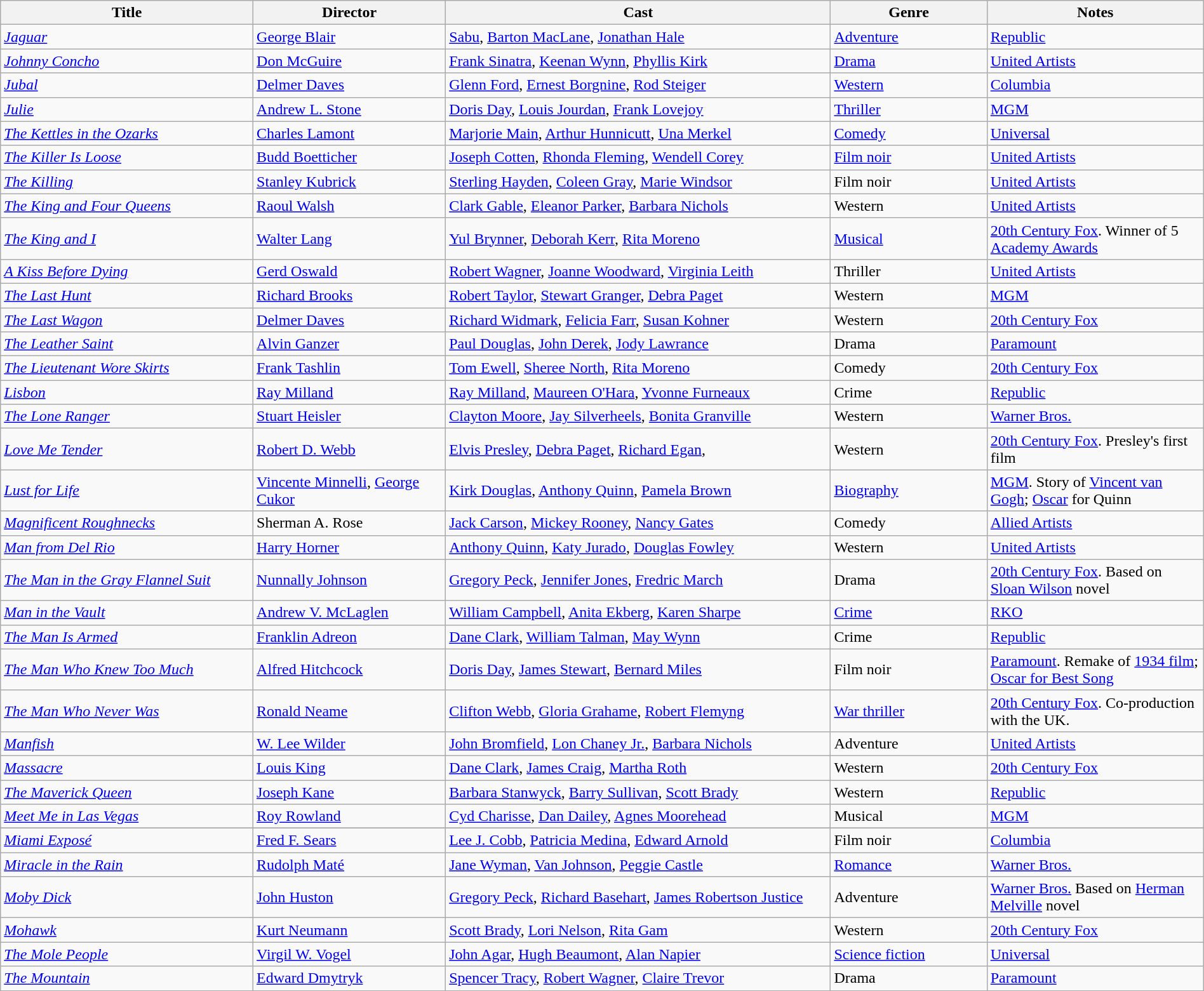<table class="wikitable sortable" width= "100%">
<tr>
<th width=21%>Title</th>
<th width=16%>Director</th>
<th width=32%>Cast</th>
<th width=13%>Genre</th>
<th width=18%>Notes</th>
</tr>
<tr>
<td><em><a href='#'>Jaguar</a></em></td>
<td><a href='#'>George Blair</a></td>
<td><a href='#'>Sabu</a>, <a href='#'>Barton MacLane</a>, <a href='#'>Jonathan Hale</a></td>
<td><a href='#'>Adventure</a></td>
<td><a href='#'>Republic</a></td>
</tr>
<tr>
<td><em><a href='#'>Johnny Concho</a> </em></td>
<td><a href='#'>Don McGuire</a></td>
<td><a href='#'>Frank Sinatra</a>, <a href='#'>Keenan Wynn</a>, <a href='#'>Phyllis Kirk</a></td>
<td><a href='#'>Drama</a></td>
<td><a href='#'>United Artists</a></td>
</tr>
<tr>
<td><em><a href='#'>Jubal</a></em></td>
<td><a href='#'>Delmer Daves</a></td>
<td><a href='#'>Glenn Ford</a>, <a href='#'>Ernest Borgnine</a>, <a href='#'>Rod Steiger</a></td>
<td><a href='#'>Western</a></td>
<td><a href='#'>Columbia</a></td>
</tr>
<tr>
<td><em><a href='#'>Julie</a></em></td>
<td><a href='#'>Andrew L. Stone</a></td>
<td><a href='#'>Doris Day</a>, <a href='#'>Louis Jourdan</a>, <a href='#'>Frank Lovejoy</a></td>
<td><a href='#'>Thriller</a></td>
<td><a href='#'>MGM</a></td>
</tr>
<tr>
<td><em><a href='#'>The Kettles in the Ozarks</a></em></td>
<td><a href='#'>Charles Lamont</a></td>
<td><a href='#'>Marjorie Main</a>, <a href='#'>Arthur Hunnicutt</a>, <a href='#'>Una Merkel</a></td>
<td><a href='#'>Comedy</a></td>
<td><a href='#'>Universal</a></td>
</tr>
<tr>
<td><em><a href='#'>The Killer Is Loose</a></em></td>
<td><a href='#'>Budd Boetticher</a></td>
<td><a href='#'>Joseph Cotten</a>, <a href='#'>Rhonda Fleming</a>, <a href='#'>Wendell Corey</a></td>
<td><a href='#'>Film noir</a></td>
<td><a href='#'>United Artists</a></td>
</tr>
<tr>
<td><em><a href='#'>The Killing</a></em></td>
<td><a href='#'>Stanley Kubrick</a></td>
<td><a href='#'>Sterling Hayden</a>, <a href='#'>Coleen Gray</a>, <a href='#'>Marie Windsor</a></td>
<td>Film noir</td>
<td><a href='#'>United Artists</a></td>
</tr>
<tr>
<td><em><a href='#'>The King and Four Queens</a></em></td>
<td><a href='#'>Raoul Walsh</a></td>
<td><a href='#'>Clark Gable</a>, <a href='#'>Eleanor Parker</a>, <a href='#'>Barbara Nichols</a></td>
<td>Western</td>
<td><a href='#'>United Artists</a></td>
</tr>
<tr>
<td><em><a href='#'>The King and I</a></em></td>
<td><a href='#'>Walter Lang</a></td>
<td><a href='#'>Yul Brynner</a>, <a href='#'>Deborah Kerr</a>, <a href='#'>Rita Moreno</a></td>
<td><a href='#'>Musical</a></td>
<td><a href='#'>20th Century Fox</a>. Winner of 5 <a href='#'>Academy Awards</a></td>
</tr>
<tr>
<td><em><a href='#'>A Kiss Before Dying</a></em></td>
<td><a href='#'>Gerd Oswald</a></td>
<td><a href='#'>Robert Wagner</a>, <a href='#'>Joanne Woodward</a>, <a href='#'>Virginia Leith</a></td>
<td>Thriller</td>
<td><a href='#'>United Artists</a></td>
</tr>
<tr>
<td><em><a href='#'>The Last Hunt</a></em></td>
<td><a href='#'>Richard Brooks</a></td>
<td><a href='#'>Robert Taylor</a>, <a href='#'>Stewart Granger</a>, <a href='#'>Debra Paget</a></td>
<td>Western</td>
<td><a href='#'>MGM</a></td>
</tr>
<tr>
<td><em><a href='#'>The Last Wagon</a></em></td>
<td><a href='#'>Delmer Daves</a></td>
<td><a href='#'>Richard Widmark</a>, <a href='#'>Felicia Farr</a>, <a href='#'>Susan Kohner</a></td>
<td>Western</td>
<td><a href='#'>20th Century Fox</a></td>
</tr>
<tr>
<td><em><a href='#'>The Leather Saint</a></em></td>
<td><a href='#'>Alvin Ganzer</a></td>
<td><a href='#'>Paul Douglas</a>, <a href='#'>John Derek</a>, <a href='#'>Jody Lawrance</a></td>
<td>Drama</td>
<td><a href='#'>Paramount</a></td>
</tr>
<tr>
<td><em><a href='#'>The Lieutenant Wore Skirts</a></em></td>
<td><a href='#'>Frank Tashlin</a></td>
<td><a href='#'>Tom Ewell</a>, <a href='#'>Sheree North</a>, <a href='#'>Rita Moreno</a></td>
<td>Comedy</td>
<td><a href='#'>20th Century Fox</a></td>
</tr>
<tr>
<td><em><a href='#'>Lisbon</a></em></td>
<td><a href='#'>Ray Milland</a></td>
<td><a href='#'>Ray Milland</a>, <a href='#'>Maureen O'Hara</a>, <a href='#'>Yvonne Furneaux</a></td>
<td>Crime</td>
<td><a href='#'>Republic</a></td>
</tr>
<tr>
<td><em><a href='#'>The Lone Ranger</a></em></td>
<td><a href='#'>Stuart Heisler</a></td>
<td><a href='#'>Clayton Moore</a>, <a href='#'>Jay Silverheels</a>, <a href='#'>Bonita Granville</a></td>
<td>Western</td>
<td><a href='#'>Warner Bros.</a></td>
</tr>
<tr>
<td><em><a href='#'>Love Me Tender</a></em></td>
<td><a href='#'>Robert D. Webb</a></td>
<td><a href='#'>Elvis Presley</a>, <a href='#'>Debra Paget</a>, <a href='#'>Richard Egan</a>,</td>
<td>Western</td>
<td><a href='#'>20th Century Fox</a>. Presley's first film</td>
</tr>
<tr>
<td><em><a href='#'>Lust for Life</a></em></td>
<td><a href='#'>Vincente Minnelli</a>, <a href='#'>George Cukor</a></td>
<td><a href='#'>Kirk Douglas</a>, <a href='#'>Anthony Quinn</a>, <a href='#'>Pamela Brown</a></td>
<td><a href='#'>Biography</a></td>
<td><a href='#'>MGM</a>. Story of <a href='#'>Vincent van Gogh</a>; <a href='#'>Oscar</a> for Quinn</td>
</tr>
<tr>
<td><em><a href='#'>Magnificent Roughnecks</a></em></td>
<td>Sherman A. Rose</td>
<td><a href='#'>Jack Carson</a>, <a href='#'>Mickey Rooney</a>, <a href='#'>Nancy Gates</a></td>
<td>Comedy</td>
<td><a href='#'>Allied Artists</a></td>
</tr>
<tr>
<td><em><a href='#'>Man from Del Rio</a></em></td>
<td><a href='#'>Harry Horner</a></td>
<td><a href='#'>Anthony Quinn</a>, <a href='#'>Katy Jurado</a>, <a href='#'>Douglas Fowley</a></td>
<td>Western</td>
<td><a href='#'>United Artists</a></td>
</tr>
<tr>
<td><em><a href='#'>The Man in the Gray Flannel Suit</a></em></td>
<td><a href='#'>Nunnally Johnson</a></td>
<td><a href='#'>Gregory Peck</a>, <a href='#'>Jennifer Jones</a>, <a href='#'>Fredric March</a></td>
<td>Drama</td>
<td><a href='#'>20th Century Fox</a>. Based on <a href='#'>Sloan Wilson</a> novel</td>
</tr>
<tr>
<td><em><a href='#'>Man in the Vault</a></em></td>
<td><a href='#'>Andrew V. McLaglen</a></td>
<td><a href='#'>William Campbell</a>, <a href='#'>Anita Ekberg</a>, <a href='#'>Karen Sharpe</a></td>
<td><a href='#'>Crime</a></td>
<td><a href='#'>RKO</a></td>
</tr>
<tr>
<td><em><a href='#'>The Man Is Armed</a></em></td>
<td><a href='#'>Franklin Adreon</a></td>
<td><a href='#'>Dane Clark</a>, <a href='#'>William Talman</a>, <a href='#'>May Wynn</a></td>
<td>Crime</td>
<td><a href='#'>Republic</a></td>
</tr>
<tr>
<td><em><a href='#'>The Man Who Knew Too Much</a></em></td>
<td><a href='#'>Alfred Hitchcock</a></td>
<td><a href='#'>Doris Day</a>, <a href='#'>James Stewart</a>, <a href='#'>Bernard Miles</a></td>
<td>Film noir</td>
<td><a href='#'>Paramount</a>. Remake of <a href='#'>1934 film</a>; <a href='#'>Oscar for Best Song</a></td>
</tr>
<tr>
<td><em><a href='#'>The Man Who Never Was</a></em></td>
<td><a href='#'>Ronald Neame</a></td>
<td><a href='#'>Clifton Webb</a>, <a href='#'>Gloria Grahame</a>, <a href='#'>Robert Flemyng</a></td>
<td><a href='#'>War thriller</a></td>
<td><a href='#'>20th Century Fox</a>. Co-production with the UK.</td>
</tr>
<tr>
<td><em><a href='#'>Manfish</a></em></td>
<td><a href='#'>W. Lee Wilder</a></td>
<td><a href='#'>John Bromfield</a>, <a href='#'>Lon Chaney Jr.</a>, <a href='#'>Barbara Nichols</a></td>
<td>Adventure</td>
<td><a href='#'>United Artists</a></td>
</tr>
<tr>
<td><em><a href='#'>Massacre</a></em></td>
<td><a href='#'>Louis King</a></td>
<td><a href='#'>Dane Clark</a>, <a href='#'>James Craig</a>, <a href='#'>Martha Roth</a></td>
<td>Western</td>
<td><a href='#'>20th Century Fox</a></td>
</tr>
<tr>
<td><em><a href='#'>The Maverick Queen</a></em></td>
<td><a href='#'>Joseph Kane</a></td>
<td><a href='#'>Barbara Stanwyck</a>, <a href='#'>Barry Sullivan</a>, <a href='#'>Scott Brady</a></td>
<td>Western</td>
<td><a href='#'>Republic</a></td>
</tr>
<tr>
<td><em><a href='#'>Meet Me in Las Vegas</a></em></td>
<td><a href='#'>Roy Rowland</a></td>
<td><a href='#'>Cyd Charisse</a>, <a href='#'>Dan Dailey</a>, <a href='#'>Agnes Moorehead</a></td>
<td>Musical</td>
<td><a href='#'>MGM</a></td>
</tr>
<tr>
</tr>
<tr>
<td><em><a href='#'>Miami Exposé</a></em></td>
<td><a href='#'>Fred F. Sears</a></td>
<td><a href='#'>Lee J. Cobb</a>, <a href='#'>Patricia Medina</a>, <a href='#'>Edward Arnold</a></td>
<td>Film noir</td>
<td><a href='#'>Columbia</a></td>
</tr>
<tr>
<td><em><a href='#'>Miracle in the Rain</a></em></td>
<td><a href='#'>Rudolph Maté</a></td>
<td><a href='#'>Jane Wyman</a>, <a href='#'>Van Johnson</a>, <a href='#'>Peggie Castle</a></td>
<td><a href='#'>Romance</a></td>
<td><a href='#'>Warner Bros.</a></td>
</tr>
<tr>
<td><em><a href='#'>Moby Dick</a></em></td>
<td><a href='#'>John Huston</a></td>
<td><a href='#'>Gregory Peck</a>, <a href='#'>Richard Basehart</a>, <a href='#'>James Robertson Justice</a></td>
<td>Adventure</td>
<td><a href='#'>Warner Bros.</a> Based on <a href='#'>Herman Melville</a> novel</td>
</tr>
<tr>
<td><em><a href='#'>Mohawk</a></em></td>
<td><a href='#'>Kurt Neumann</a></td>
<td><a href='#'>Scott Brady</a>, <a href='#'>Lori Nelson</a>, <a href='#'>Rita Gam</a></td>
<td>Western</td>
<td><a href='#'>20th Century Fox</a></td>
</tr>
<tr>
<td><em><a href='#'>The Mole People</a></em></td>
<td><a href='#'>Virgil W. Vogel</a></td>
<td><a href='#'>John Agar</a>, <a href='#'>Hugh Beaumont</a>, <a href='#'>Alan Napier</a></td>
<td><a href='#'>Science fiction</a></td>
<td><a href='#'>Universal</a></td>
</tr>
<tr>
<td><em><a href='#'>The Mountain</a></em></td>
<td><a href='#'>Edward Dmytryk</a></td>
<td><a href='#'>Spencer Tracy</a>, <a href='#'>Robert Wagner</a>, <a href='#'>Claire Trevor</a></td>
<td>Drama</td>
<td><a href='#'>Paramount</a></td>
</tr>
<tr>
</tr>
</table>
